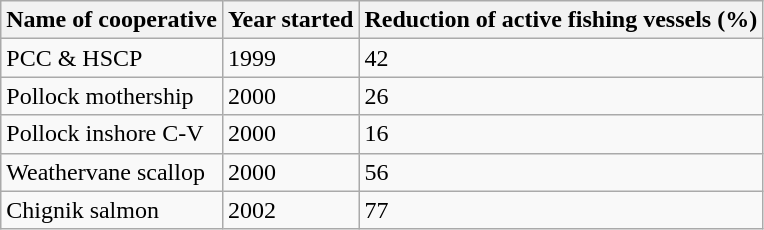<table class="wikitable">
<tr>
<th>Name of cooperative</th>
<th>Year started</th>
<th>Reduction of active fishing vessels (%)</th>
</tr>
<tr>
<td>PCC & HSCP</td>
<td>1999</td>
<td>42</td>
</tr>
<tr>
<td>Pollock mothership</td>
<td>2000</td>
<td>26</td>
</tr>
<tr>
<td>Pollock inshore C-V</td>
<td>2000</td>
<td>16</td>
</tr>
<tr>
<td>Weathervane scallop</td>
<td>2000</td>
<td>56</td>
</tr>
<tr>
<td>Chignik salmon</td>
<td>2002</td>
<td>77</td>
</tr>
</table>
